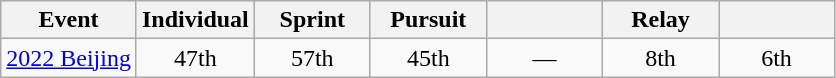<table class="wikitable" style="text-align: center;">
<tr ">
<th>Event</th>
<th style="width:70px;">Individual</th>
<th style="width:70px;">Sprint</th>
<th style="width:70px;">Pursuit</th>
<th style="width:70px;"></th>
<th style="width:70px;">Relay</th>
<th style="width:70px;"></th>
</tr>
<tr>
<td align=left> <a href='#'>2022 Beijing</a></td>
<td>47th</td>
<td>57th</td>
<td>45th</td>
<td>—</td>
<td>8th</td>
<td>6th</td>
</tr>
</table>
